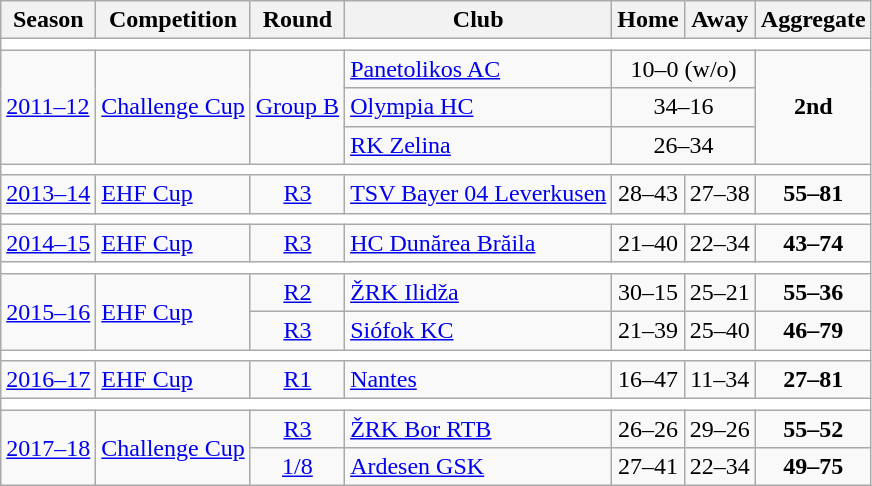<table class="wikitable">
<tr>
<th>Season</th>
<th>Competition</th>
<th>Round</th>
<th>Club</th>
<th>Home</th>
<th>Away</th>
<th>Aggregate</th>
</tr>
<tr>
<td colspan="7" bgcolor=white></td>
</tr>
<tr>
<td rowspan="3"><a href='#'>2011–12</a></td>
<td rowspan="3"><a href='#'>Challenge Cup</a></td>
<td rowspan="3" style="text-align:center;"><a href='#'>Group B</a></td>
<td> <a href='#'>Panetolikos AC</a></td>
<td colspan="2" style="text-align:center;">10–0 (w/o)</td>
<td rowspan="3" style="text-align:center;"><strong>2nd</strong></td>
</tr>
<tr>
<td> <a href='#'>Olympia HC</a></td>
<td colspan="2" style="text-align:center;">34–16</td>
</tr>
<tr>
<td> <a href='#'>RK Zelina</a></td>
<td colspan="2" style="text-align:center;">26–34</td>
</tr>
<tr>
<td colspan="7" bgcolor=white></td>
</tr>
<tr>
<td><a href='#'>2013–14</a></td>
<td><a href='#'>EHF Cup</a></td>
<td style="text-align:center;"><a href='#'>R3</a></td>
<td> <a href='#'>TSV Bayer 04 Leverkusen</a></td>
<td style="text-align:center;">28–43</td>
<td style="text-align:center;">27–38</td>
<td style="text-align:center;"><strong>55–81</strong></td>
</tr>
<tr>
<td colspan="7" bgcolor=white></td>
</tr>
<tr>
<td><a href='#'>2014–15</a></td>
<td><a href='#'>EHF Cup</a></td>
<td style="text-align:center;"><a href='#'>R3</a></td>
<td> <a href='#'>HC Dunărea Brăila</a></td>
<td style="text-align:center;">21–40</td>
<td style="text-align:center;">22–34</td>
<td style="text-align:center;"><strong>43–74</strong></td>
</tr>
<tr>
<td colspan="7" bgcolor=white></td>
</tr>
<tr>
<td rowspan="2"><a href='#'>2015–16</a></td>
<td rowspan="2"><a href='#'>EHF Cup</a></td>
<td style="text-align:center;"><a href='#'>R2</a></td>
<td> <a href='#'>ŽRK Ilidža</a></td>
<td style="text-align:center;">30–15</td>
<td style="text-align:center;">25–21</td>
<td style="text-align:center;"><strong>55–36</strong></td>
</tr>
<tr>
<td style="text-align:center;"><a href='#'>R3</a></td>
<td> <a href='#'>Siófok KC</a></td>
<td style="text-align:center;">21–39</td>
<td style="text-align:center;">25–40</td>
<td style="text-align:center;"><strong>46–79</strong></td>
</tr>
<tr>
<td colspan="7" bgcolor=white></td>
</tr>
<tr>
<td><a href='#'>2016–17</a></td>
<td><a href='#'>EHF Cup</a></td>
<td style="text-align:center;"><a href='#'>R1</a></td>
<td> <a href='#'>Nantes</a></td>
<td style="text-align:center;">16–47</td>
<td style="text-align:center;">11–34</td>
<td style="text-align:center;"><strong>27–81</strong></td>
</tr>
<tr>
<td colspan="7" bgcolor=white></td>
</tr>
<tr>
<td rowspan="2"><a href='#'>2017–18</a></td>
<td rowspan="2"><a href='#'>Challenge Cup</a></td>
<td style="text-align:center;"><a href='#'>R3</a></td>
<td> <a href='#'>ŽRK Bor RTB</a></td>
<td style="text-align:center;">26–26</td>
<td style="text-align:center;">29–26</td>
<td style="text-align:center;"><strong>55–52</strong></td>
</tr>
<tr>
<td style="text-align:center;"><a href='#'>1/8</a></td>
<td> <a href='#'>Ardesen GSK</a></td>
<td style="text-align:center;">27–41</td>
<td style="text-align:center;">22–34</td>
<td style="text-align:center;"><strong>49–75</strong></td>
</tr>
</table>
